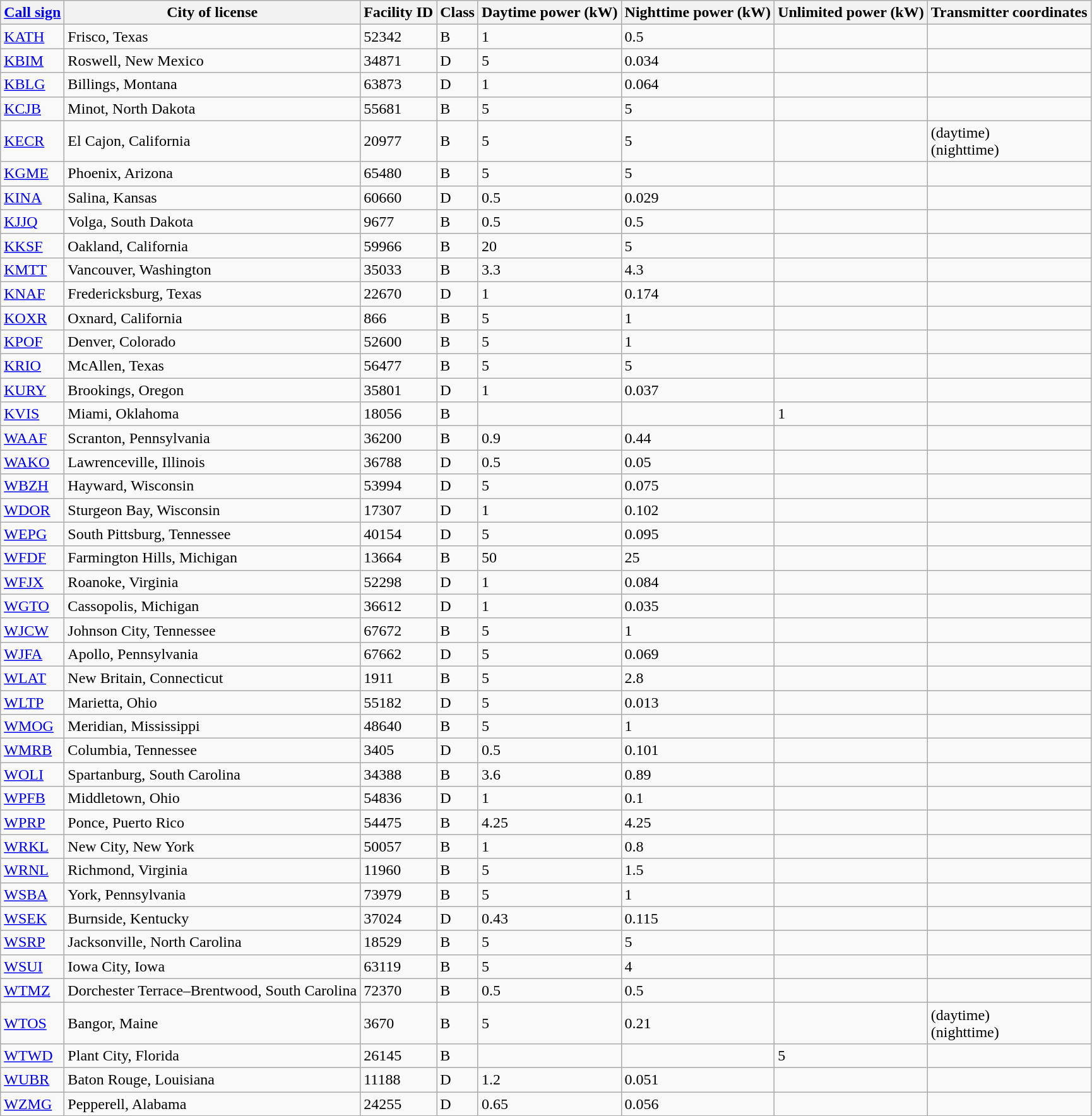<table class="wikitable sortable">
<tr>
<th><a href='#'>Call sign</a></th>
<th>City of license</th>
<th>Facility ID</th>
<th>Class</th>
<th>Daytime power (kW)</th>
<th>Nighttime power (kW)</th>
<th>Unlimited power (kW)</th>
<th>Transmitter coordinates</th>
</tr>
<tr>
<td><a href='#'>KATH</a></td>
<td>Frisco, Texas</td>
<td>52342</td>
<td>B</td>
<td>1</td>
<td>0.5</td>
<td></td>
<td></td>
</tr>
<tr>
<td><a href='#'>KBIM</a></td>
<td>Roswell, New Mexico</td>
<td>34871</td>
<td>D</td>
<td>5</td>
<td>0.034</td>
<td></td>
<td></td>
</tr>
<tr>
<td><a href='#'>KBLG</a></td>
<td>Billings, Montana</td>
<td>63873</td>
<td>D</td>
<td>1</td>
<td>0.064</td>
<td></td>
<td></td>
</tr>
<tr>
<td><a href='#'>KCJB</a></td>
<td>Minot, North Dakota</td>
<td>55681</td>
<td>B</td>
<td>5</td>
<td>5</td>
<td></td>
<td></td>
</tr>
<tr>
<td><a href='#'>KECR</a></td>
<td>El Cajon, California</td>
<td>20977</td>
<td>B</td>
<td>5</td>
<td>5</td>
<td></td>
<td> (daytime)<br> (nighttime)</td>
</tr>
<tr>
<td><a href='#'>KGME</a></td>
<td>Phoenix, Arizona</td>
<td>65480</td>
<td>B</td>
<td>5</td>
<td>5</td>
<td></td>
<td></td>
</tr>
<tr>
<td><a href='#'>KINA</a></td>
<td>Salina, Kansas</td>
<td>60660</td>
<td>D</td>
<td>0.5</td>
<td>0.029</td>
<td></td>
<td></td>
</tr>
<tr>
<td><a href='#'>KJJQ</a></td>
<td>Volga, South Dakota</td>
<td>9677</td>
<td>B</td>
<td>0.5</td>
<td>0.5</td>
<td></td>
<td></td>
</tr>
<tr>
<td><a href='#'>KKSF</a></td>
<td>Oakland, California</td>
<td>59966</td>
<td>B</td>
<td>20</td>
<td>5</td>
<td></td>
<td></td>
</tr>
<tr>
<td><a href='#'>KMTT</a></td>
<td>Vancouver, Washington</td>
<td>35033</td>
<td>B</td>
<td>3.3</td>
<td>4.3</td>
<td></td>
<td></td>
</tr>
<tr>
<td><a href='#'>KNAF</a></td>
<td>Fredericksburg, Texas</td>
<td>22670</td>
<td>D</td>
<td>1</td>
<td>0.174</td>
<td></td>
<td></td>
</tr>
<tr>
<td><a href='#'>KOXR</a></td>
<td>Oxnard, California</td>
<td>866</td>
<td>B</td>
<td>5</td>
<td>1</td>
<td></td>
<td></td>
</tr>
<tr>
<td><a href='#'>KPOF</a></td>
<td>Denver, Colorado</td>
<td>52600</td>
<td>B</td>
<td>5</td>
<td>1</td>
<td></td>
<td></td>
</tr>
<tr>
<td><a href='#'>KRIO</a></td>
<td>McAllen, Texas</td>
<td>56477</td>
<td>B</td>
<td>5</td>
<td>5</td>
<td></td>
<td></td>
</tr>
<tr>
<td><a href='#'>KURY</a></td>
<td>Brookings, Oregon</td>
<td>35801</td>
<td>D</td>
<td>1</td>
<td>0.037</td>
<td></td>
<td></td>
</tr>
<tr>
<td><a href='#'>KVIS</a></td>
<td>Miami, Oklahoma</td>
<td>18056</td>
<td>B</td>
<td></td>
<td></td>
<td>1</td>
<td></td>
</tr>
<tr>
<td><a href='#'>WAAF</a></td>
<td>Scranton, Pennsylvania</td>
<td>36200</td>
<td>B</td>
<td>0.9</td>
<td>0.44</td>
<td></td>
<td></td>
</tr>
<tr>
<td><a href='#'>WAKO</a></td>
<td>Lawrenceville, Illinois</td>
<td>36788</td>
<td>D</td>
<td>0.5</td>
<td>0.05</td>
<td></td>
<td></td>
</tr>
<tr>
<td><a href='#'>WBZH</a></td>
<td>Hayward, Wisconsin</td>
<td>53994</td>
<td>D</td>
<td>5</td>
<td>0.075</td>
<td></td>
<td></td>
</tr>
<tr>
<td><a href='#'>WDOR</a></td>
<td>Sturgeon Bay, Wisconsin</td>
<td>17307</td>
<td>D</td>
<td>1</td>
<td>0.102</td>
<td></td>
<td></td>
</tr>
<tr>
<td><a href='#'>WEPG</a></td>
<td>South Pittsburg, Tennessee</td>
<td>40154</td>
<td>D</td>
<td>5</td>
<td>0.095</td>
<td></td>
<td></td>
</tr>
<tr>
<td><a href='#'>WFDF</a></td>
<td>Farmington Hills, Michigan</td>
<td>13664</td>
<td>B</td>
<td>50</td>
<td>25</td>
<td></td>
<td></td>
</tr>
<tr>
<td><a href='#'>WFJX</a></td>
<td>Roanoke, Virginia</td>
<td>52298</td>
<td>D</td>
<td>1</td>
<td>0.084</td>
<td></td>
<td></td>
</tr>
<tr>
<td><a href='#'>WGTO</a></td>
<td>Cassopolis, Michigan</td>
<td>36612</td>
<td>D</td>
<td>1</td>
<td>0.035</td>
<td></td>
<td></td>
</tr>
<tr>
<td><a href='#'>WJCW</a></td>
<td>Johnson City, Tennessee</td>
<td>67672</td>
<td>B</td>
<td>5</td>
<td>1</td>
<td></td>
<td></td>
</tr>
<tr>
<td><a href='#'>WJFA</a></td>
<td>Apollo, Pennsylvania</td>
<td>67662</td>
<td>D</td>
<td>5</td>
<td>0.069</td>
<td></td>
<td></td>
</tr>
<tr>
<td><a href='#'>WLAT</a></td>
<td>New Britain, Connecticut</td>
<td>1911</td>
<td>B</td>
<td>5</td>
<td>2.8</td>
<td></td>
<td></td>
</tr>
<tr>
<td><a href='#'>WLTP</a></td>
<td>Marietta, Ohio</td>
<td>55182</td>
<td>D</td>
<td>5</td>
<td>0.013</td>
<td></td>
<td></td>
</tr>
<tr>
<td><a href='#'>WMOG</a></td>
<td>Meridian, Mississippi</td>
<td>48640</td>
<td>B</td>
<td>5</td>
<td>1</td>
<td></td>
<td></td>
</tr>
<tr>
<td><a href='#'>WMRB</a></td>
<td>Columbia, Tennessee</td>
<td>3405</td>
<td>D</td>
<td>0.5</td>
<td>0.101</td>
<td></td>
<td></td>
</tr>
<tr>
<td><a href='#'>WOLI</a></td>
<td>Spartanburg, South Carolina</td>
<td>34388</td>
<td>B</td>
<td>3.6</td>
<td>0.89</td>
<td></td>
<td></td>
</tr>
<tr>
<td><a href='#'>WPFB</a></td>
<td>Middletown, Ohio</td>
<td>54836</td>
<td>D</td>
<td>1</td>
<td>0.1</td>
<td></td>
<td></td>
</tr>
<tr>
<td><a href='#'>WPRP</a></td>
<td>Ponce, Puerto Rico</td>
<td>54475</td>
<td>B</td>
<td>4.25</td>
<td>4.25</td>
<td></td>
<td></td>
</tr>
<tr>
<td><a href='#'>WRKL</a></td>
<td>New City, New York</td>
<td>50057</td>
<td>B</td>
<td>1</td>
<td>0.8</td>
<td></td>
<td></td>
</tr>
<tr>
<td><a href='#'>WRNL</a></td>
<td>Richmond, Virginia</td>
<td>11960</td>
<td>B</td>
<td>5</td>
<td>1.5</td>
<td></td>
<td></td>
</tr>
<tr>
<td><a href='#'>WSBA</a></td>
<td>York, Pennsylvania</td>
<td>73979</td>
<td>B</td>
<td>5</td>
<td>1</td>
<td></td>
<td></td>
</tr>
<tr>
<td><a href='#'>WSEK</a></td>
<td>Burnside, Kentucky</td>
<td>37024</td>
<td>D</td>
<td>0.43</td>
<td>0.115</td>
<td></td>
<td></td>
</tr>
<tr>
<td><a href='#'>WSRP</a></td>
<td>Jacksonville, North Carolina</td>
<td>18529</td>
<td>B</td>
<td>5</td>
<td>5</td>
<td></td>
<td></td>
</tr>
<tr>
<td><a href='#'>WSUI</a></td>
<td>Iowa City, Iowa</td>
<td>63119</td>
<td>B</td>
<td>5</td>
<td>4</td>
<td></td>
<td></td>
</tr>
<tr>
<td><a href='#'>WTMZ</a></td>
<td>Dorchester Terrace–Brentwood, South Carolina</td>
<td>72370</td>
<td>B</td>
<td>0.5</td>
<td>0.5</td>
<td></td>
<td></td>
</tr>
<tr>
<td><a href='#'>WTOS</a></td>
<td>Bangor, Maine</td>
<td>3670</td>
<td>B</td>
<td>5</td>
<td>0.21</td>
<td></td>
<td> (daytime)<br> (nighttime)</td>
</tr>
<tr>
<td><a href='#'>WTWD</a></td>
<td>Plant City, Florida</td>
<td>26145</td>
<td>B</td>
<td></td>
<td></td>
<td>5</td>
<td></td>
</tr>
<tr>
<td><a href='#'>WUBR</a></td>
<td>Baton Rouge, Louisiana</td>
<td>11188</td>
<td>D</td>
<td>1.2</td>
<td>0.051</td>
<td></td>
<td></td>
</tr>
<tr>
<td><a href='#'>WZMG</a></td>
<td>Pepperell, Alabama</td>
<td>24255</td>
<td>D</td>
<td>0.65</td>
<td>0.056</td>
<td></td>
<td></td>
</tr>
</table>
